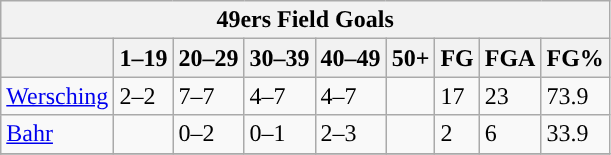<table class="wikitable">
<tr>
<th colspan=9>49ers Field Goals</th>
</tr>
<tr>
<th></th>
<th>1–19</th>
<th>20–29</th>
<th>30–39</th>
<th>40–49</th>
<th>50+</th>
<th>FG</th>
<th>FGA</th>
<th>FG%</th>
</tr>
<tr>
<td><a href='#'>Wersching</a></td>
<td>2–2</td>
<td>7–7</td>
<td>4–7</td>
<td>4–7</td>
<td></td>
<td>17</td>
<td>23</td>
<td>73.9</td>
</tr>
<tr>
<td><a href='#'>Bahr</a></td>
<td></td>
<td>0–2</td>
<td>0–1</td>
<td>2–3</td>
<td></td>
<td>2</td>
<td>6</td>
<td>33.9</td>
</tr>
<tr>
</tr>
</table>
